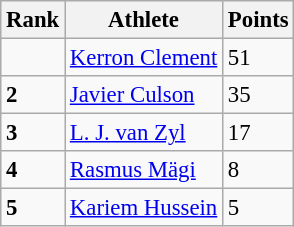<table class="wikitable" style="border-collapse: collapse; font-size: 95%;">
<tr>
<th>Rank</th>
<th>Athlete</th>
<th>Points</th>
</tr>
<tr>
<td></td>
<td><a href='#'>Kerron Clement</a></td>
<td>51</td>
</tr>
<tr>
<td><strong>2</strong></td>
<td><a href='#'>Javier Culson</a></td>
<td>35</td>
</tr>
<tr>
<td><strong>3</strong></td>
<td><a href='#'>L. J. van Zyl</a></td>
<td>17</td>
</tr>
<tr>
<td><strong>4</strong></td>
<td><a href='#'>Rasmus Mägi</a></td>
<td>8</td>
</tr>
<tr>
<td><strong>5</strong></td>
<td><a href='#'>Kariem Hussein</a></td>
<td>5</td>
</tr>
</table>
